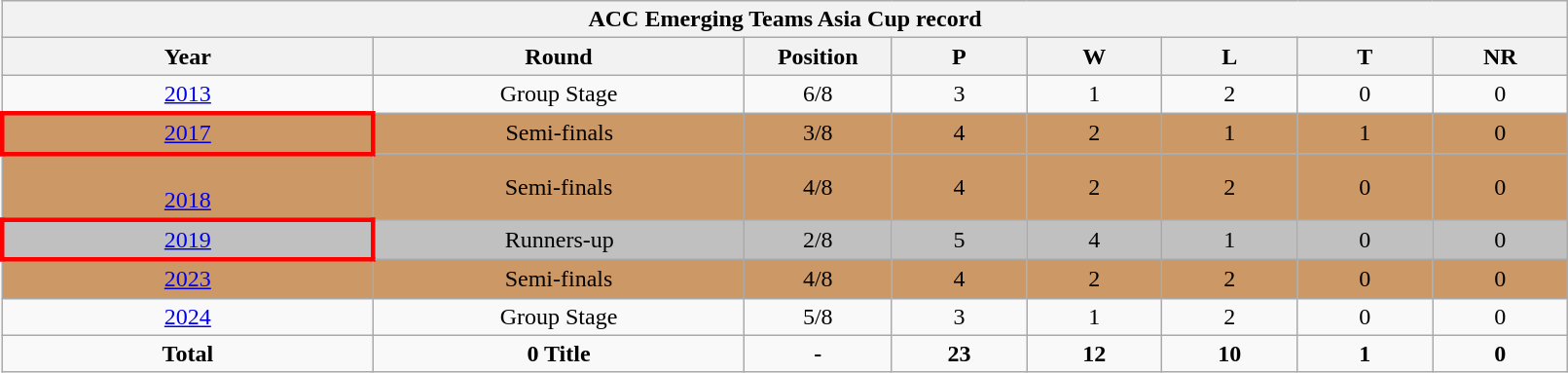<table class="wikitable" style="text-align: center; width:85%">
<tr>
<th colspan=10>ACC Emerging Teams Asia Cup record</th>
</tr>
<tr>
<th width=150>Year</th>
<th width=150>Round</th>
<th width=50>Position</th>
<th width=50>P</th>
<th width=50>W</th>
<th width=50>L</th>
<th width=50>T</th>
<th width=50>NR</th>
</tr>
<tr>
<td> <a href='#'>2013</a></td>
<td>Group Stage</td>
<td>6/8</td>
<td>3</td>
<td>1</td>
<td>2</td>
<td>0</td>
<td>0</td>
</tr>
<tr bgcolor="#cc9966">
<td style="border: 3px solid red"> <a href='#'>2017</a></td>
<td>Semi-finals</td>
<td>3/8</td>
<td>4</td>
<td>2</td>
<td>1</td>
<td>1</td>
<td>0</td>
</tr>
<tr bgcolor="#cc9966">
<td> <br>  <a href='#'>2018</a></td>
<td>Semi-finals</td>
<td>4/8</td>
<td>4</td>
<td>2</td>
<td>2</td>
<td>0</td>
<td>0</td>
</tr>
<tr style="background:silver;">
<td style="border: 3px solid red"> <a href='#'>2019</a></td>
<td>Runners-up</td>
<td>2/8</td>
<td>5</td>
<td>4</td>
<td>1</td>
<td>0</td>
<td>0</td>
</tr>
<tr bgcolor="#cc9966">
<td> <a href='#'>2023</a></td>
<td>Semi-finals</td>
<td>4/8</td>
<td>4</td>
<td>2</td>
<td>2</td>
<td>0</td>
<td>0</td>
</tr>
<tr>
<td> <a href='#'>2024</a></td>
<td>Group Stage</td>
<td>5/8</td>
<td>3</td>
<td>1</td>
<td>2</td>
<td>0</td>
<td>0</td>
</tr>
<tr>
<td><strong>Total</strong></td>
<td><strong>0 Title</strong></td>
<td><strong>-</strong></td>
<td><strong>23</strong></td>
<td><strong>12</strong></td>
<td><strong>10</strong></td>
<td><strong>1</strong></td>
<td><strong>0</strong></td>
</tr>
</table>
